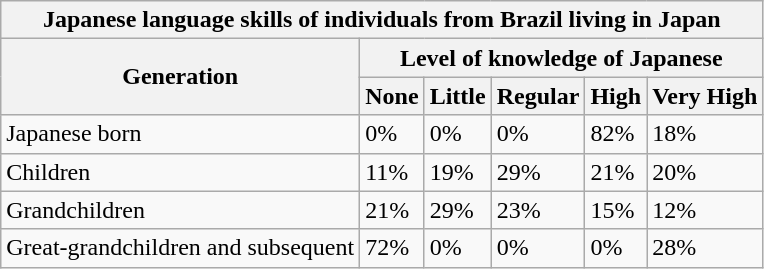<table class="wikitable">
<tr>
<th colspan="6">Japanese language skills of individuals from Brazil living in Japan</th>
</tr>
<tr>
<th rowspan="2">Generation</th>
<th colspan="5">Level of knowledge of Japanese</th>
</tr>
<tr>
<th>None</th>
<th>Little</th>
<th>Regular</th>
<th>High</th>
<th>Very High</th>
</tr>
<tr>
<td>Japanese born</td>
<td>0%</td>
<td>0%</td>
<td>0%</td>
<td>82%</td>
<td>18%</td>
</tr>
<tr>
<td>Children</td>
<td>11%</td>
<td>19%</td>
<td>29%</td>
<td>21%</td>
<td>20%</td>
</tr>
<tr>
<td>Grandchildren</td>
<td>21%</td>
<td>29%</td>
<td>23%</td>
<td>15%</td>
<td>12%</td>
</tr>
<tr>
<td>Great-grandchildren and subsequent</td>
<td>72%</td>
<td>0%</td>
<td>0%</td>
<td>0%</td>
<td>28%</td>
</tr>
</table>
